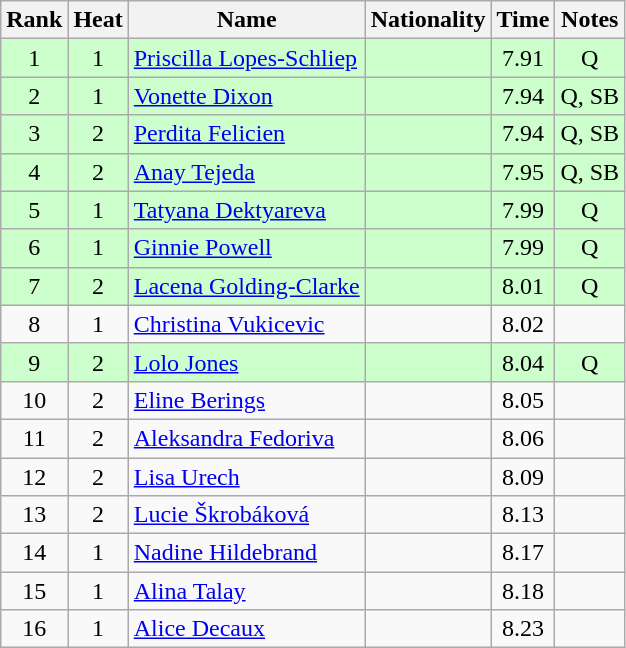<table class="wikitable sortable" style="text-align:center">
<tr>
<th>Rank</th>
<th>Heat</th>
<th>Name</th>
<th>Nationality</th>
<th>Time</th>
<th>Notes</th>
</tr>
<tr bgcolor=ccffcc>
<td>1</td>
<td>1</td>
<td align=left><a href='#'>Priscilla Lopes-Schliep</a></td>
<td align=left></td>
<td>7.91</td>
<td>Q</td>
</tr>
<tr bgcolor=ccffcc>
<td>2</td>
<td>1</td>
<td align=left><a href='#'>Vonette Dixon</a></td>
<td align=left></td>
<td>7.94</td>
<td>Q, SB</td>
</tr>
<tr bgcolor=ccffcc>
<td>3</td>
<td>2</td>
<td align=left><a href='#'>Perdita Felicien</a></td>
<td align=left></td>
<td>7.94</td>
<td>Q, SB</td>
</tr>
<tr bgcolor=ccffcc>
<td>4</td>
<td>2</td>
<td align=left><a href='#'>Anay Tejeda</a></td>
<td align=left></td>
<td>7.95</td>
<td>Q, SB</td>
</tr>
<tr bgcolor=ccffcc>
<td>5</td>
<td>1</td>
<td align=left><a href='#'>Tatyana Dektyareva</a></td>
<td align=left></td>
<td>7.99</td>
<td>Q</td>
</tr>
<tr bgcolor=ccffcc>
<td>6</td>
<td>1</td>
<td align=left><a href='#'>Ginnie Powell</a></td>
<td align=left></td>
<td>7.99</td>
<td>Q</td>
</tr>
<tr bgcolor=ccffcc>
<td>7</td>
<td>2</td>
<td align=left><a href='#'>Lacena Golding-Clarke</a></td>
<td align=left></td>
<td>8.01</td>
<td>Q</td>
</tr>
<tr>
<td>8</td>
<td>1</td>
<td align=left><a href='#'>Christina Vukicevic</a></td>
<td align=left></td>
<td>8.02</td>
<td></td>
</tr>
<tr bgcolor=ccffcc>
<td>9</td>
<td>2</td>
<td align=left><a href='#'>Lolo Jones</a></td>
<td align=left></td>
<td>8.04</td>
<td>Q</td>
</tr>
<tr>
<td>10</td>
<td>2</td>
<td align=left><a href='#'>Eline Berings</a></td>
<td align=left></td>
<td>8.05</td>
<td></td>
</tr>
<tr>
<td>11</td>
<td>2</td>
<td align=left><a href='#'>Aleksandra Fedoriva</a></td>
<td align=left></td>
<td>8.06</td>
<td></td>
</tr>
<tr>
<td>12</td>
<td>2</td>
<td align=left><a href='#'>Lisa Urech</a></td>
<td align=left></td>
<td>8.09</td>
<td></td>
</tr>
<tr>
<td>13</td>
<td>2</td>
<td align=left><a href='#'>Lucie Škrobáková</a></td>
<td align=left></td>
<td>8.13</td>
<td></td>
</tr>
<tr>
<td>14</td>
<td>1</td>
<td align=left><a href='#'>Nadine Hildebrand</a></td>
<td align=left></td>
<td>8.17</td>
<td></td>
</tr>
<tr>
<td>15</td>
<td>1</td>
<td align=left><a href='#'>Alina Talay</a></td>
<td align=left></td>
<td>8.18</td>
<td></td>
</tr>
<tr>
<td>16</td>
<td>1</td>
<td align=left><a href='#'>Alice Decaux</a></td>
<td align=left></td>
<td>8.23</td>
<td></td>
</tr>
</table>
